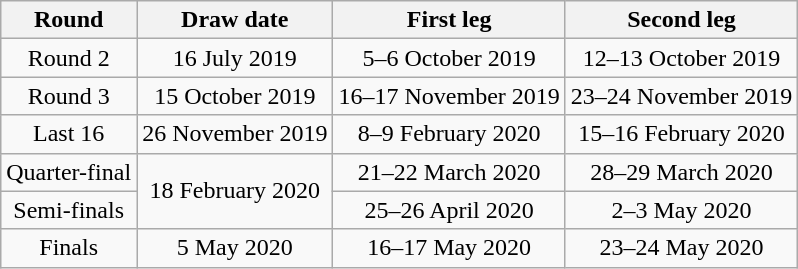<table class="wikitable" style="text-align:center">
<tr>
<th>Round</th>
<th>Draw date</th>
<th>First leg</th>
<th>Second leg</th>
</tr>
<tr>
<td>Round 2</td>
<td>16 July 2019</td>
<td>5–6 October 2019</td>
<td>12–13 October 2019</td>
</tr>
<tr>
<td>Round 3</td>
<td>15 October 2019</td>
<td>16–17 November 2019</td>
<td>23–24 November 2019</td>
</tr>
<tr>
<td>Last 16</td>
<td>26 November 2019</td>
<td>8–9 February 2020</td>
<td>15–16 February 2020</td>
</tr>
<tr>
<td>Quarter-final</td>
<td rowspan="2">18 February 2020</td>
<td>21–22 March 2020</td>
<td>28–29 March 2020</td>
</tr>
<tr>
<td>Semi-finals</td>
<td>25–26 April 2020</td>
<td>2–3 May 2020</td>
</tr>
<tr>
<td>Finals</td>
<td>5 May 2020</td>
<td>16–17 May 2020</td>
<td>23–24 May 2020</td>
</tr>
</table>
